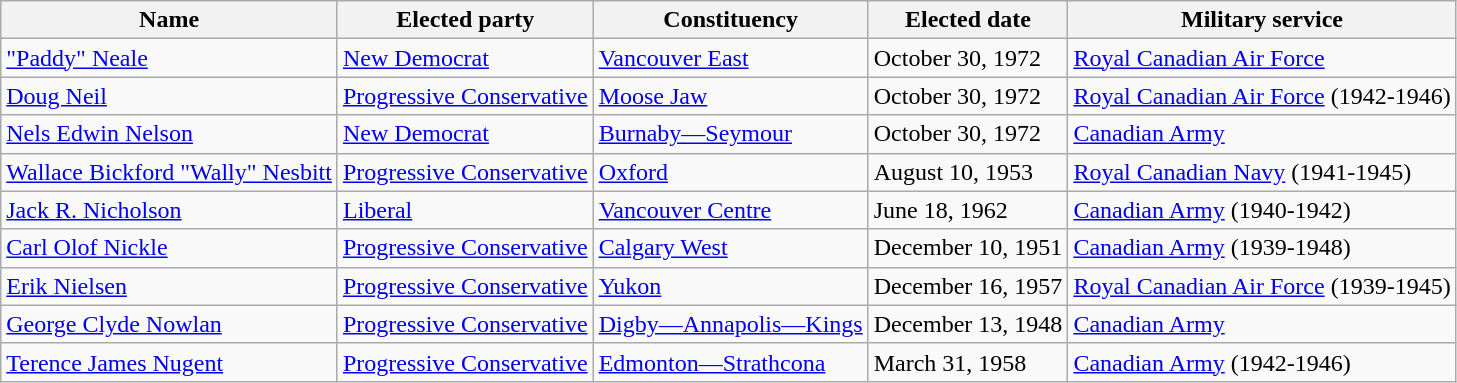<table class="wikitable sortable">
<tr>
<th>Name</th>
<th>Elected party</th>
<th>Constituency</th>
<th>Elected date</th>
<th>Military service</th>
</tr>
<tr>
<td><a href='#'>"Paddy" Neale</a></td>
<td><a href='#'>New Democrat</a></td>
<td><a href='#'>Vancouver East</a></td>
<td>October 30, 1972</td>
<td><a href='#'>Royal Canadian Air Force</a></td>
</tr>
<tr>
<td><a href='#'>Doug Neil</a></td>
<td><a href='#'>Progressive Conservative</a></td>
<td><a href='#'>Moose Jaw</a></td>
<td>October 30, 1972</td>
<td><a href='#'>Royal Canadian Air Force</a> (1942-1946)</td>
</tr>
<tr>
<td><a href='#'>Nels Edwin Nelson</a></td>
<td><a href='#'>New Democrat</a></td>
<td><a href='#'>Burnaby—Seymour</a></td>
<td>October 30, 1972</td>
<td><a href='#'>Canadian Army</a></td>
</tr>
<tr>
<td><a href='#'>Wallace Bickford "Wally" Nesbitt</a></td>
<td><a href='#'>Progressive Conservative</a></td>
<td><a href='#'>Oxford</a></td>
<td>August 10, 1953</td>
<td><a href='#'>Royal Canadian Navy</a> (1941-1945)</td>
</tr>
<tr>
<td><a href='#'>Jack R. Nicholson</a></td>
<td><a href='#'>Liberal</a></td>
<td><a href='#'>Vancouver Centre</a></td>
<td>June 18, 1962</td>
<td><a href='#'>Canadian Army</a> (1940-1942)</td>
</tr>
<tr>
<td><a href='#'>Carl Olof Nickle</a></td>
<td><a href='#'>Progressive Conservative</a></td>
<td><a href='#'>Calgary West</a></td>
<td>December 10, 1951</td>
<td><a href='#'>Canadian Army</a> (1939-1948)</td>
</tr>
<tr>
<td><a href='#'>Erik Nielsen</a></td>
<td><a href='#'>Progressive Conservative</a></td>
<td><a href='#'>Yukon</a></td>
<td>December 16, 1957</td>
<td><a href='#'>Royal Canadian Air Force</a> (1939-1945)</td>
</tr>
<tr>
<td><a href='#'>George Clyde Nowlan</a></td>
<td><a href='#'>Progressive Conservative</a></td>
<td><a href='#'>Digby—Annapolis—Kings</a></td>
<td>December 13, 1948</td>
<td><a href='#'>Canadian Army</a></td>
</tr>
<tr>
<td><a href='#'>Terence James Nugent</a></td>
<td><a href='#'>Progressive Conservative</a></td>
<td><a href='#'>Edmonton—Strathcona</a></td>
<td>March 31, 1958</td>
<td><a href='#'>Canadian Army</a> (1942-1946)</td>
</tr>
</table>
